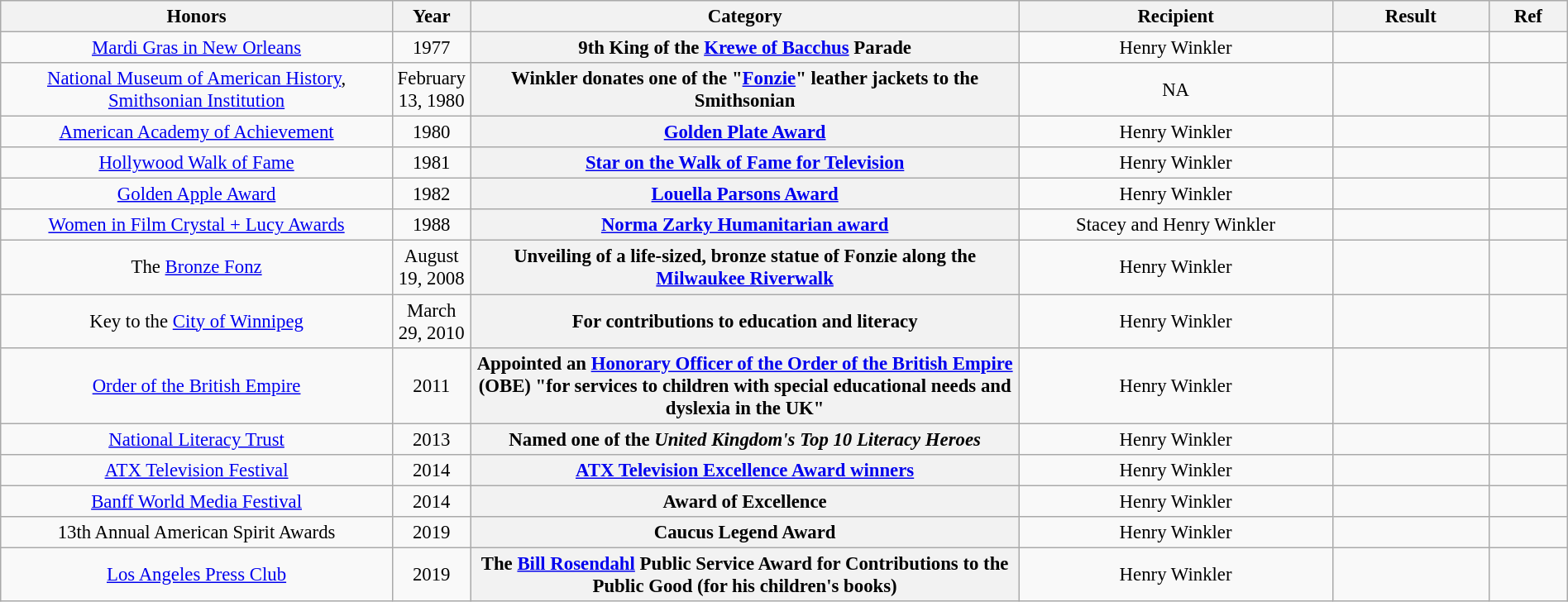<table class="wikitable plainrowheaders" style=" text-align:center; font-size:95%;" width="100%">
<tr>
<th scope="col" width=25%>Honors</th>
<th scope="col" width=5%>Year</th>
<th scope="col" width=35%>Category</th>
<th scope="col" width=20%>Recipient</th>
<th scope="col" width=10%>Result</th>
<th scope="col" width=5%>Ref</th>
</tr>
<tr>
<td><a href='#'>Mardi Gras in New Orleans</a></td>
<td>1977</td>
<th scope="row" style="text-align:center">9th King of the <a href='#'>Krewe of Bacchus</a> Parade</th>
<td>Henry Winkler</td>
<td></td>
<td></td>
</tr>
<tr>
<td><a href='#'>National Museum of American History</a>, <a href='#'>Smithsonian Institution</a></td>
<td>February 13, 1980</td>
<th scope="row" style="text-align:center">Winkler donates one of the "<a href='#'>Fonzie</a>" leather jackets to the Smithsonian</th>
<td>NA</td>
<td></td>
<td></td>
</tr>
<tr>
<td><a href='#'>American Academy of Achievement</a></td>
<td>1980</td>
<th scope="row" style="text-align:center"><a href='#'>Golden Plate Award</a></th>
<td>Henry Winkler</td>
<td></td>
<td></td>
</tr>
<tr>
<td><a href='#'>Hollywood Walk of Fame</a></td>
<td>1981</td>
<th scope="row" style="text-align:center"><a href='#'>Star on the Walk of Fame for Television</a></th>
<td>Henry Winkler</td>
<td></td>
<td></td>
</tr>
<tr>
<td><a href='#'>Golden Apple Award</a></td>
<td>1982</td>
<th scope="row" style="text-align:center"><a href='#'>Louella Parsons Award</a></th>
<td>Henry Winkler</td>
<td></td>
<td></td>
</tr>
<tr>
<td><a href='#'>Women in Film Crystal + Lucy Awards</a></td>
<td>1988</td>
<th scope="row" style="text-align:center"><a href='#'>Norma Zarky Humanitarian award</a></th>
<td>Stacey and Henry Winkler</td>
<td></td>
<td></td>
</tr>
<tr>
<td>The <a href='#'>Bronze Fonz</a></td>
<td>August 19, 2008</td>
<th scope="row" style="text-align:center">Unveiling of a life-sized, bronze statue of Fonzie along the <a href='#'>Milwaukee Riverwalk</a></th>
<td>Henry Winkler</td>
<td></td>
<td></td>
</tr>
<tr>
<td>Key to the <a href='#'>City of Winnipeg</a></td>
<td>March 29, 2010</td>
<th scope="row" style="text-align:center">For contributions to education and literacy</th>
<td>Henry Winkler</td>
<td></td>
<td></td>
</tr>
<tr>
<td><a href='#'>Order of the British Empire</a></td>
<td>2011</td>
<th scope="row" style="text-align:center">Appointed an <a href='#'>Honorary Officer of the Order of the British Empire</a> (OBE) "for services to children with special educational needs and dyslexia in the UK"</th>
<td>Henry Winkler</td>
<td></td>
<td></td>
</tr>
<tr>
<td><a href='#'>National Literacy Trust</a></td>
<td>2013</td>
<th scope="row" style="text-align:center">Named one of the <em>United Kingdom's Top 10 Literacy Heroes</em></th>
<td>Henry Winkler</td>
<td></td>
<td></td>
</tr>
<tr>
<td><a href='#'>ATX Television Festival</a></td>
<td>2014</td>
<th scope="row" style="text-align:center"><a href='#'>ATX Television Excellence Award winners</a></th>
<td>Henry Winkler</td>
<td></td>
<td></td>
</tr>
<tr>
<td><a href='#'>Banff World Media Festival</a></td>
<td>2014</td>
<th scope="row" style="text-align:center">Award of Excellence</th>
<td>Henry Winkler</td>
<td></td>
<td></td>
</tr>
<tr>
<td>13th Annual American Spirit Awards</td>
<td>2019</td>
<th scope="row" style="text-align:center">Caucus Legend Award</th>
<td>Henry Winkler</td>
<td></td>
<td></td>
</tr>
<tr>
<td><a href='#'>Los Angeles Press Club</a></td>
<td>2019</td>
<th scope="row" style="text-align:center">The <a href='#'>Bill Rosendahl</a> Public Service Award for Contributions to the Public Good (for his children's books)</th>
<td>Henry Winkler</td>
<td></td>
<td></td>
</tr>
</table>
